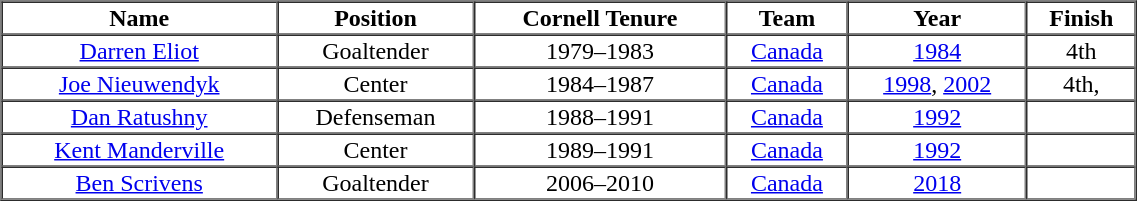<table cellpadding="1" border="1" cellspacing="0" width="60%">
<tr>
<th style=><span>Name</span></th>
<th style=><span>Position</span></th>
<th style=><span>Cornell Tenure</span></th>
<th style=><span>Team</span></th>
<th style=><span>Year</span></th>
<th style=><span>Finish</span></th>
</tr>
<tr align="center">
<td><a href='#'>Darren Eliot</a></td>
<td>Goaltender</td>
<td>1979–1983</td>
<td> <a href='#'>Canada</a></td>
<td><a href='#'>1984</a></td>
<td>4th</td>
</tr>
<tr align="center">
<td><a href='#'>Joe Nieuwendyk</a></td>
<td>Center</td>
<td>1984–1987</td>
<td> <a href='#'>Canada</a></td>
<td><a href='#'>1998</a>, <a href='#'>2002</a></td>
<td>4th, </td>
</tr>
<tr align="center">
<td><a href='#'>Dan Ratushny</a></td>
<td>Defenseman</td>
<td>1988–1991</td>
<td> <a href='#'>Canada</a></td>
<td><a href='#'>1992</a></td>
<td></td>
</tr>
<tr align="center">
<td><a href='#'>Kent Manderville</a></td>
<td>Center</td>
<td>1989–1991</td>
<td> <a href='#'>Canada</a></td>
<td><a href='#'>1992</a></td>
<td></td>
</tr>
<tr align="center">
<td><a href='#'>Ben Scrivens</a></td>
<td>Goaltender</td>
<td>2006–2010</td>
<td> <a href='#'>Canada</a></td>
<td><a href='#'>2018</a></td>
<td></td>
</tr>
<tr align="center">
</tr>
</table>
